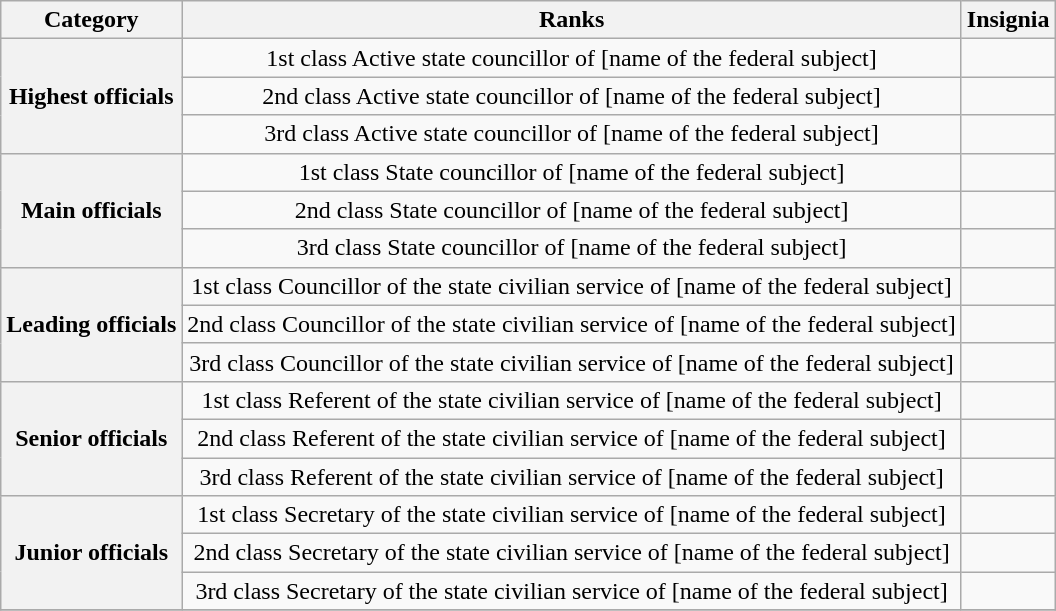<table class="wikitable" style="text-align:center;">
<tr>
<th>Category</th>
<th>Ranks</th>
<th>Insignia</th>
</tr>
<tr>
<th rowspan=3>Highest officials</th>
<td>1st class Active state councillor of [name of the federal subject]</td>
<td></td>
</tr>
<tr>
<td>2nd class Active state councillor of [name of the federal subject]</td>
<td></td>
</tr>
<tr>
<td>3rd class Active state councillor of [name of the federal subject]</td>
<td></td>
</tr>
<tr>
<th rowspan=3>Main officials</th>
<td>1st class State councillor of [name of the federal subject]</td>
<td></td>
</tr>
<tr>
<td>2nd class State councillor of [name of the federal subject]</td>
<td></td>
</tr>
<tr>
<td>3rd class State councillor of [name of the federal subject]</td>
<td></td>
</tr>
<tr>
<th rowspan=3>Leading officials</th>
<td>1st class Councillor of the state civilian service of [name of the federal subject]</td>
<td></td>
</tr>
<tr>
<td>2nd class Councillor of the state civilian service of [name of the federal subject]</td>
<td></td>
</tr>
<tr>
<td>3rd class Councillor of the state civilian service of [name of the federal subject]</td>
<td></td>
</tr>
<tr>
<th rowspan=3>Senior officials</th>
<td>1st class Referent of the state civilian service of [name of the federal subject]</td>
<td></td>
</tr>
<tr>
<td>2nd class Referent of the state civilian service of [name of the federal subject]</td>
<td></td>
</tr>
<tr>
<td>3rd class Referent of the state civilian service of [name of the federal subject]</td>
<td></td>
</tr>
<tr>
<th rowspan=3>Junior officials</th>
<td>1st class Secretary of the state civilian service of [name of the federal subject]</td>
<td></td>
</tr>
<tr>
<td>2nd class Secretary of the state civilian service of [name of the federal subject]</td>
<td></td>
</tr>
<tr>
<td>3rd class Secretary of the state civilian service of [name of the federal subject]</td>
<td></td>
</tr>
<tr>
</tr>
</table>
